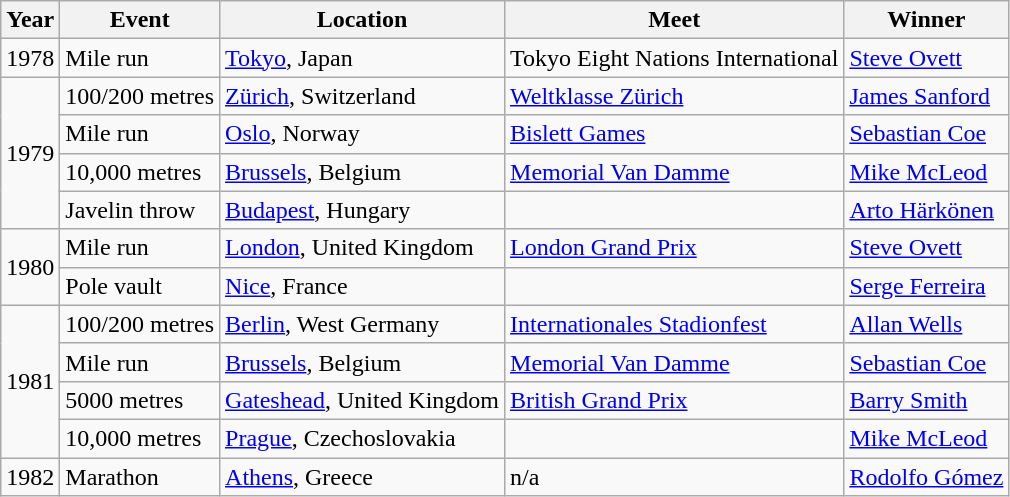<table class="wikitable sortable">
<tr>
<th>Year</th>
<th>Event</th>
<th>Location</th>
<th>Meet</th>
<th>Winner</th>
</tr>
<tr>
<td>1978</td>
<td>Mile run</td>
<td><a href='#'>Tokyo</a>, Japan</td>
<td>Tokyo Eight Nations International</td>
<td><a href='#'>Steve Ovett</a></td>
</tr>
<tr>
<td rowspan=4>1979</td>
<td>100/200 metres</td>
<td><a href='#'>Zürich</a>, Switzerland</td>
<td><a href='#'>Weltklasse Zürich</a></td>
<td><a href='#'>James Sanford</a></td>
</tr>
<tr>
<td>Mile run</td>
<td><a href='#'>Oslo</a>, Norway</td>
<td><a href='#'>Bislett Games</a></td>
<td><a href='#'>Sebastian Coe</a></td>
</tr>
<tr>
<td>10,000 metres</td>
<td><a href='#'>Brussels</a>, Belgium</td>
<td><a href='#'>Memorial Van Damme</a></td>
<td><a href='#'>Mike McLeod</a></td>
</tr>
<tr>
<td>Javelin throw</td>
<td><a href='#'>Budapest</a>, Hungary</td>
<td></td>
<td><a href='#'>Arto Härkönen</a></td>
</tr>
<tr>
<td rowspan=2>1980</td>
<td>Mile run</td>
<td><a href='#'>London</a>, United Kingdom</td>
<td><a href='#'>London Grand Prix</a></td>
<td><a href='#'>Steve Ovett</a></td>
</tr>
<tr>
<td>Pole vault</td>
<td><a href='#'>Nice</a>, France</td>
<td></td>
<td><a href='#'>Serge Ferreira</a></td>
</tr>
<tr>
<td rowspan=4>1981</td>
<td>100/200 metres</td>
<td><a href='#'>Berlin</a>, West Germany</td>
<td><a href='#'>Internationales Stadionfest</a></td>
<td><a href='#'>Allan Wells</a></td>
</tr>
<tr>
<td>Mile run</td>
<td><a href='#'>Brussels</a>, Belgium</td>
<td><a href='#'>Memorial Van Damme</a></td>
<td><a href='#'>Sebastian Coe</a></td>
</tr>
<tr>
<td>5000 metres</td>
<td><a href='#'>Gateshead</a>, United Kingdom</td>
<td><a href='#'>British Grand Prix</a></td>
<td><a href='#'>Barry Smith</a></td>
</tr>
<tr>
<td>10,000 metres</td>
<td><a href='#'>Prague</a>, Czechoslovakia</td>
<td></td>
<td><a href='#'>Mike McLeod</a></td>
</tr>
<tr>
<td>1982</td>
<td>Marathon</td>
<td><a href='#'>Athens</a>, Greece</td>
<td>n/a</td>
<td><a href='#'>Rodolfo Gómez</a></td>
</tr>
</table>
